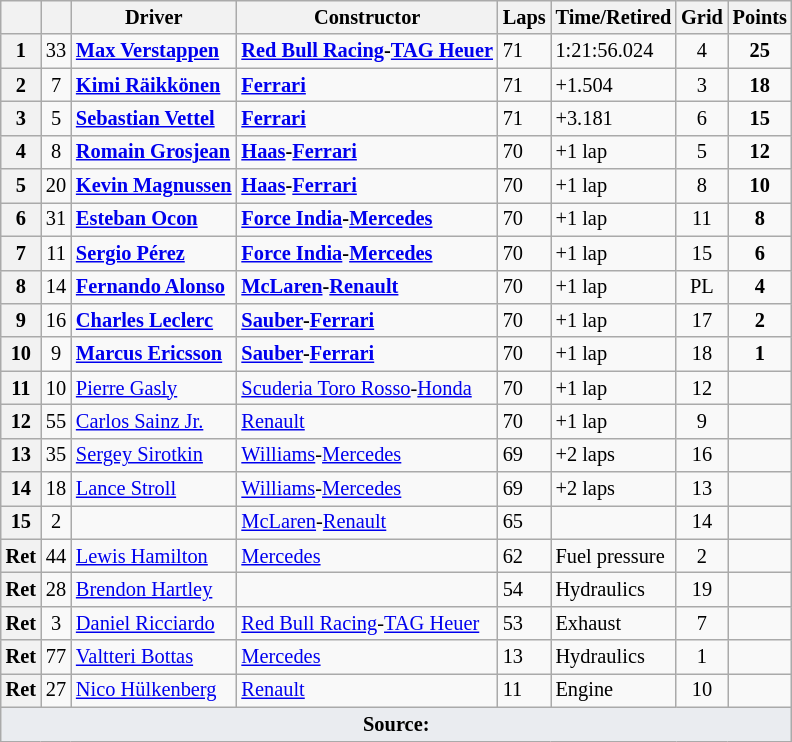<table class="wikitable sortable" style="font-size: 85%;">
<tr>
<th></th>
<th></th>
<th>Driver</th>
<th>Constructor</th>
<th class="unsortable">Laps</th>
<th class="unsortable">Time/Retired</th>
<th>Grid</th>
<th>Points</th>
</tr>
<tr>
<th>1</th>
<td align="center">33</td>
<td data-sort-value="VER"> <strong><a href='#'>Max Verstappen</a></strong></td>
<td><strong><a href='#'>Red Bull Racing</a>-<a href='#'>TAG Heuer</a></strong></td>
<td>71</td>
<td>1:21:56.024</td>
<td align="center">4</td>
<td align="center"><strong>25</strong></td>
</tr>
<tr>
<th>2</th>
<td align="center">7</td>
<td data-sort-value="RAI"> <strong><a href='#'>Kimi Räikkönen</a></strong></td>
<td><a href='#'><strong>Ferrari</strong></a></td>
<td>71</td>
<td>+1.504</td>
<td align="center">3</td>
<td align="center"><strong>18</strong></td>
</tr>
<tr>
<th>3</th>
<td align="center">5</td>
<td data-sort-value="VET"> <strong><a href='#'>Sebastian Vettel</a></strong></td>
<td><a href='#'><strong>Ferrari</strong></a></td>
<td>71</td>
<td>+3.181</td>
<td align="center">6</td>
<td align="center"><strong>15</strong></td>
</tr>
<tr>
<th>4</th>
<td align="center">8</td>
<td data-sort-value="GRO"> <strong><a href='#'>Romain Grosjean</a></strong></td>
<td><strong><a href='#'>Haas</a>-<a href='#'>Ferrari</a></strong></td>
<td>70</td>
<td>+1 lap</td>
<td align="center">5</td>
<td align="center"><strong>12</strong></td>
</tr>
<tr>
<th>5</th>
<td align="center">20</td>
<td data-sort-value="MAG"> <strong><a href='#'>Kevin Magnussen</a></strong></td>
<td><strong><a href='#'>Haas</a>-<a href='#'>Ferrari</a></strong></td>
<td>70</td>
<td>+1 lap</td>
<td align="center">8</td>
<td align="center"><strong>10</strong></td>
</tr>
<tr>
<th>6</th>
<td align="center">31</td>
<td data-sort-value="OCO"> <strong><a href='#'>Esteban Ocon</a></strong></td>
<td><strong><a href='#'>Force India</a>-<a href='#'>Mercedes</a></strong></td>
<td>70</td>
<td>+1 lap</td>
<td align="center">11</td>
<td align="center"><strong>8</strong></td>
</tr>
<tr>
<th>7</th>
<td align="center">11</td>
<td data-sort-value="PER"> <strong><a href='#'>Sergio Pérez</a></strong></td>
<td><strong><a href='#'>Force India</a>-<a href='#'>Mercedes</a></strong></td>
<td>70</td>
<td>+1 lap</td>
<td align="center">15</td>
<td align="center"><strong>6</strong></td>
</tr>
<tr>
<th>8</th>
<td align="center">14</td>
<td data-sort-value="ALO"> <strong><a href='#'>Fernando Alonso</a></strong></td>
<td><strong><a href='#'>McLaren</a>-<a href='#'>Renault</a></strong></td>
<td>70</td>
<td>+1 lap</td>
<td align="center" data-sort-value="20">PL</td>
<td align="center"><strong>4</strong></td>
</tr>
<tr>
<th>9</th>
<td align="center">16</td>
<td data-sort-value="LEC"> <strong><a href='#'>Charles Leclerc</a></strong></td>
<td><strong><a href='#'>Sauber</a>-<a href='#'>Ferrari</a></strong></td>
<td>70</td>
<td>+1 lap</td>
<td align="center">17</td>
<td align="center"><strong>2</strong></td>
</tr>
<tr>
<th>10</th>
<td align="center">9</td>
<td data-sort-value="ERI"> <strong><a href='#'>Marcus Ericsson</a></strong></td>
<td><strong><a href='#'>Sauber</a>-<a href='#'>Ferrari</a></strong></td>
<td>70</td>
<td>+1 lap</td>
<td align="center">18</td>
<td align="center"><strong>1</strong></td>
</tr>
<tr>
<th>11</th>
<td align="center">10</td>
<td data-sort-value="GAS"> <a href='#'>Pierre Gasly</a></td>
<td><a href='#'>Scuderia Toro Rosso</a>-<a href='#'>Honda</a></td>
<td>70</td>
<td>+1 lap</td>
<td align="center">12</td>
<td></td>
</tr>
<tr>
<th>12</th>
<td align="center">55</td>
<td data-sort-value="SAI"> <a href='#'>Carlos Sainz Jr.</a></td>
<td><a href='#'>Renault</a></td>
<td>70</td>
<td>+1 lap</td>
<td align="center">9</td>
<td></td>
</tr>
<tr>
<th>13</th>
<td align="center">35</td>
<td data-sort-value="SIR"> <a href='#'>Sergey Sirotkin</a></td>
<td><a href='#'>Williams</a>-<a href='#'>Mercedes</a></td>
<td>69</td>
<td>+2 laps</td>
<td align="center">16</td>
<td></td>
</tr>
<tr>
<th>14</th>
<td align="center">18</td>
<td data-sort-value="STR"> <a href='#'>Lance Stroll</a></td>
<td><a href='#'>Williams</a>-<a href='#'>Mercedes</a></td>
<td>69</td>
<td>+2 laps</td>
<td align="center">13</td>
<td></td>
</tr>
<tr>
<th>15</th>
<td align="center">2</td>
<td data-sort-value="VAN"></td>
<td><a href='#'>McLaren</a>-<a href='#'>Renault</a></td>
<td>65</td>
<td></td>
<td align="center">14</td>
<td></td>
</tr>
<tr>
<th data-sort-value="16">Ret</th>
<td align="center">44</td>
<td data-sort-value="HAM"> <a href='#'>Lewis Hamilton</a></td>
<td><a href='#'>Mercedes</a></td>
<td>62</td>
<td>Fuel pressure</td>
<td align="center">2</td>
<td></td>
</tr>
<tr>
<th data-sort-value="17">Ret</th>
<td align="center">28</td>
<td data-sort-value="HAR"> <a href='#'>Brendon Hartley</a></td>
<td></td>
<td>54</td>
<td>Hydraulics</td>
<td align="center">19</td>
<td></td>
</tr>
<tr>
<th data-sort-value="18">Ret</th>
<td align="center">3</td>
<td data-sort-value="RIC"> <a href='#'>Daniel Ricciardo</a></td>
<td><a href='#'>Red Bull Racing</a>-<a href='#'>TAG Heuer</a></td>
<td>53</td>
<td>Exhaust</td>
<td align="center">7</td>
<td></td>
</tr>
<tr>
<th data-sort-value="19">Ret</th>
<td align="center">77</td>
<td data-sort-value="BOT"> <a href='#'>Valtteri Bottas</a></td>
<td><a href='#'>Mercedes</a></td>
<td>13</td>
<td>Hydraulics</td>
<td align="center">1</td>
<td></td>
</tr>
<tr>
<th data-sort-value="20">Ret</th>
<td align="center">27</td>
<td data-sort-value="HUL"> <a href='#'>Nico Hülkenberg</a></td>
<td><a href='#'>Renault</a></td>
<td>11</td>
<td>Engine</td>
<td align="center">10</td>
<td></td>
</tr>
<tr class="sortbottom">
<td style="background:#eaecf0; text-align:center;" colspan="8"><strong>Source:</strong></td>
</tr>
</table>
